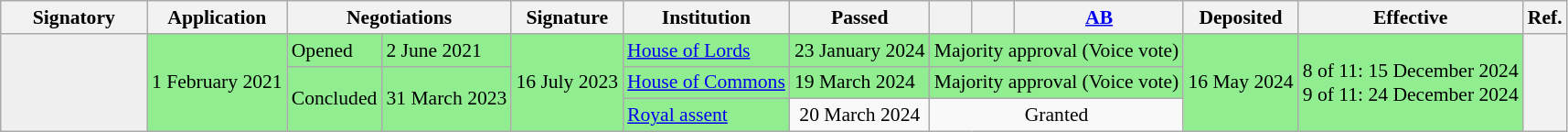<table class="wikitable" style="font-size:90%; white-space:nowrap">
<tr>
<th style="width:100px">Signatory</th>
<th>Application</th>
<th colspan="2">Negotiations</th>
<th>Signature</th>
<th>Institution</th>
<th>Passed</th>
<th></th>
<th></th>
<th><a href='#'>AB</a></th>
<th>Deposited</th>
<th>Effective</th>
<th>Ref.<br></th>
</tr>
<tr>
<td rowspan="3"  style="background:#F0F0F0"><strong></strong></td>
<td rowspan="3"  style="background:lightgreen">1 February 2021</td>
<td style="background:lightgreen">Opened</td>
<td style="background:lightgreen">2 June 2021</td>
<td rowspan="3"  style="background:lightgreen">16 July 2023</td>
<td style="background:lightgreen"><a href='#'>House of Lords</a></td>
<td style="text-align:center; background:lightgreen">23 January 2024</td>
<td style="text-align:center; background:lightgreen" colspan="3">Majority approval (Voice vote)</td>
<td rowspan="3" style="text-align:center;background:lightgreen">16 May 2024</td>
<td rowspan="3" style="text-align:center; background:lightgreen">8 of 11: 15 December 2024<br>9 of 11: 24 December 2024</td>
<th rowspan="3"></th>
</tr>
<tr>
<td rowspan="2" style="background:lightgreen">Concluded</td>
<td rowspan="2" style="background:lightgreen">31 March 2023</td>
<td style="background:lightgreen"><a href='#'>House of Commons</a></td>
<td style="background:lightgreen">19 March 2024</td>
<td colspan="3" style="background:lightgreen">Majority approval (Voice vote)</td>
</tr>
<tr>
<td style="background:lightgreen"><a href='#'>Royal assent</a></td>
<td style="text-align:center" style="background:lightgreen">20 March 2024</td>
<td style="text-align:center" colspan="3" style="background:lightgreen">Granted</td>
</tr>
</table>
